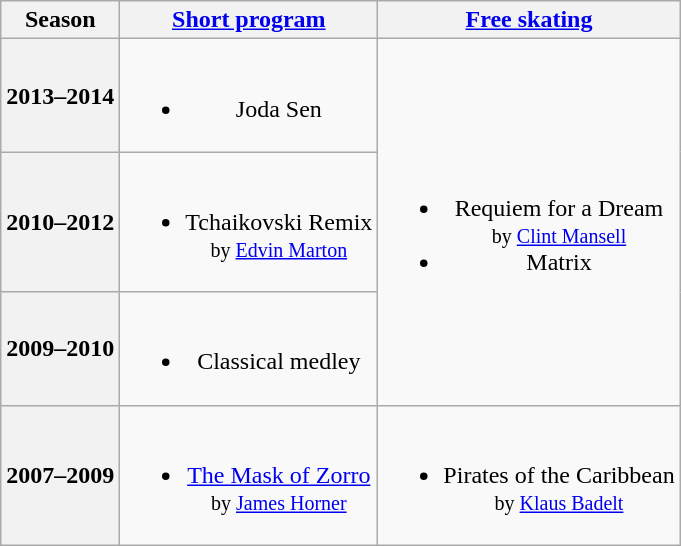<table class=wikitable style=text-align:center>
<tr>
<th>Season</th>
<th><a href='#'>Short program</a></th>
<th><a href='#'>Free skating</a></th>
</tr>
<tr>
<th>2013–2014 <br> </th>
<td><br><ul><li>Joda Sen</li></ul></td>
<td rowspan=3><br><ul><li>Requiem for a Dream <br><small> by <a href='#'>Clint Mansell</a> </small></li><li>Matrix</li></ul></td>
</tr>
<tr>
<th>2010–2012 <br> </th>
<td><br><ul><li>Tchaikovski Remix <br><small> by <a href='#'>Edvin Marton</a> </small></li></ul></td>
</tr>
<tr>
<th>2009–2010 <br> </th>
<td><br><ul><li>Classical medley</li></ul></td>
</tr>
<tr>
<th>2007–2009 <br> </th>
<td><br><ul><li><a href='#'>The Mask of Zorro</a> <br><small> by <a href='#'>James Horner</a> </small></li></ul></td>
<td><br><ul><li>Pirates of the Caribbean <br><small> by <a href='#'>Klaus Badelt</a> </small></li></ul></td>
</tr>
</table>
